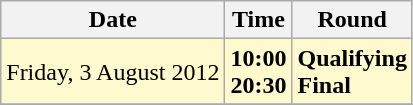<table class="wikitable">
<tr>
<th>Date</th>
<th>Time</th>
<th>Round</th>
</tr>
<tr style=background:lemonchiffon>
<td>Friday, 3 August 2012</td>
<td><strong>10:00<br>20:30</strong></td>
<td><strong>Qualifying<br>Final</strong></td>
</tr>
<tr>
</tr>
</table>
